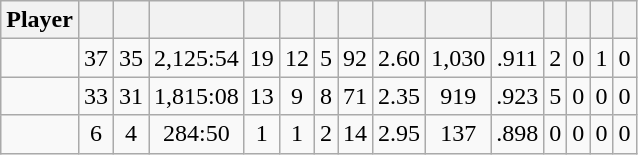<table class="wikitable sortable" style="text-align:center;">
<tr>
<th>Player</th>
<th></th>
<th></th>
<th></th>
<th></th>
<th></th>
<th></th>
<th></th>
<th></th>
<th></th>
<th></th>
<th></th>
<th></th>
<th></th>
<th></th>
</tr>
<tr>
<td></td>
<td>37</td>
<td>35</td>
<td>2,125:54</td>
<td>19</td>
<td>12</td>
<td>5</td>
<td>92</td>
<td>2.60</td>
<td>1,030</td>
<td>.911</td>
<td>2</td>
<td>0</td>
<td>1</td>
<td>0</td>
</tr>
<tr>
<td></td>
<td>33</td>
<td>31</td>
<td>1,815:08</td>
<td>13</td>
<td>9</td>
<td>8</td>
<td>71</td>
<td>2.35</td>
<td>919</td>
<td>.923</td>
<td>5</td>
<td>0</td>
<td>0</td>
<td>0</td>
</tr>
<tr>
<td></td>
<td>6</td>
<td>4</td>
<td>284:50</td>
<td>1</td>
<td>1</td>
<td>2</td>
<td>14</td>
<td>2.95</td>
<td>137</td>
<td>.898</td>
<td>0</td>
<td>0</td>
<td>0</td>
<td>0</td>
</tr>
</table>
